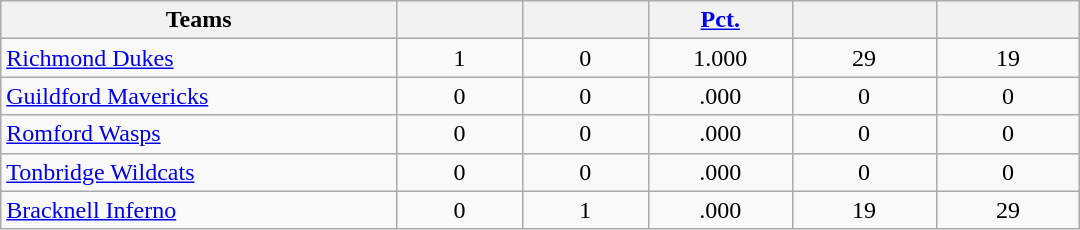<table class="wikitable sortable" width="57%" style="text-align:center;">
<tr>
<th width="22%">Teams</th>
<th width="7%"></th>
<th width="7%"></th>
<th width="8%"><a href='#'>Pct.</a></th>
<th width="8%"></th>
<th width="8%"></th>
</tr>
<tr>
<td align=left><a href='#'>Richmond Dukes</a></td>
<td>1</td>
<td>0</td>
<td>1.000</td>
<td>29</td>
<td>19</td>
</tr>
<tr>
<td align=left><a href='#'>Guildford Mavericks</a></td>
<td>0</td>
<td>0</td>
<td>.000</td>
<td>0</td>
<td>0</td>
</tr>
<tr>
<td align=left><a href='#'>Romford Wasps</a></td>
<td>0</td>
<td>0</td>
<td>.000</td>
<td>0</td>
<td>0</td>
</tr>
<tr>
<td align=left><a href='#'>Tonbridge Wildcats</a></td>
<td>0</td>
<td>0</td>
<td>.000</td>
<td>0</td>
<td>0</td>
</tr>
<tr>
<td align=left><a href='#'>Bracknell Inferno</a></td>
<td>0</td>
<td>1</td>
<td>.000</td>
<td>19</td>
<td>29</td>
</tr>
</table>
